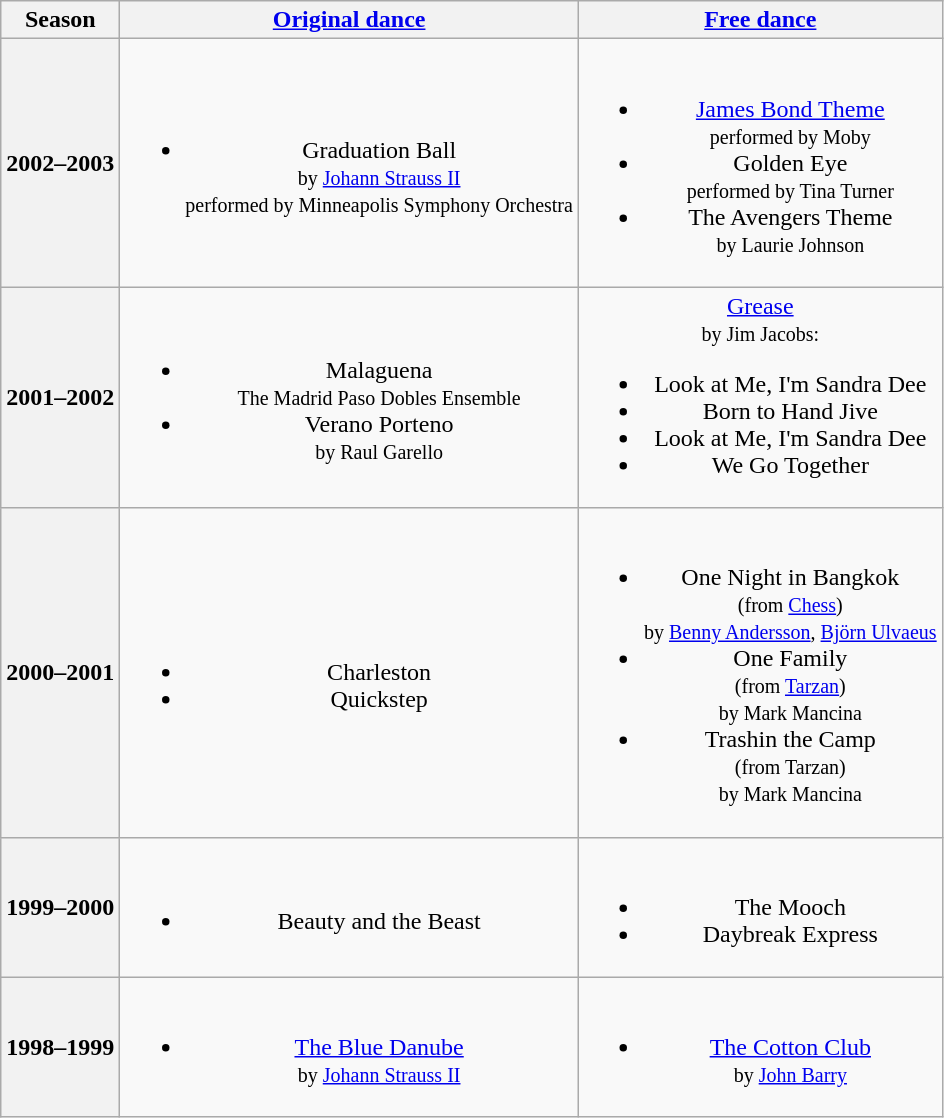<table class="wikitable" style="text-align:center">
<tr>
<th>Season</th>
<th><a href='#'>Original dance</a></th>
<th><a href='#'>Free dance</a></th>
</tr>
<tr>
<th>2002–2003 <br></th>
<td><br><ul><li>Graduation Ball <br><small> by <a href='#'>Johann Strauss II</a> <br> performed by Minneapolis Symphony Orchestra </small></li></ul></td>
<td><br><ul><li><a href='#'>James Bond Theme</a> <br><small> performed by Moby </small></li><li>Golden Eye <br><small> performed by Tina Turner </small></li><li>The Avengers Theme <br><small> by Laurie Johnson </small></li></ul></td>
</tr>
<tr>
<th>2001–2002 <br></th>
<td><br><ul><li>Malaguena <br><small> The Madrid Paso Dobles Ensemble </small></li><li>Verano Porteno <br><small> by Raul Garello </small></li></ul></td>
<td><a href='#'>Grease</a> <br><small> by Jim Jacobs: </small><br><ul><li>Look at Me, I'm Sandra Dee</li><li>Born to Hand Jive</li><li>Look at Me, I'm Sandra Dee</li><li>We Go Together</li></ul></td>
</tr>
<tr>
<th>2000–2001 <br></th>
<td><br><ul><li>Charleston</li><li>Quickstep</li></ul></td>
<td><br><ul><li>One Night in Bangkok <br><small> (from <a href='#'>Chess</a>) <br> by <a href='#'>Benny Andersson</a>, <a href='#'>Björn Ulvaeus</a> </small></li><li>One Family <br><small> (from <a href='#'>Tarzan</a>) <br> by Mark Mancina </small></li><li>Trashin the Camp <br><small> (from Tarzan) <br> by Mark Mancina </small></li></ul></td>
</tr>
<tr>
<th>1999–2000 <br></th>
<td><br><ul><li>Beauty and the Beast</li></ul></td>
<td><br><ul><li>The Mooch</li><li>Daybreak Express</li></ul></td>
</tr>
<tr>
<th>1998–1999 <br></th>
<td><br><ul><li><a href='#'>The Blue Danube</a> <br><small> by <a href='#'>Johann Strauss II</a> </small></li></ul></td>
<td><br><ul><li><a href='#'>The Cotton Club</a> <br><small> by <a href='#'>John Barry</a> </small></li></ul></td>
</tr>
</table>
